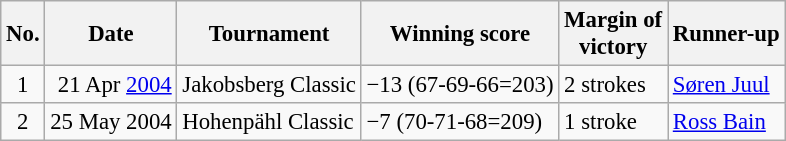<table class="wikitable" style="font-size:95%;">
<tr>
<th>No.</th>
<th>Date</th>
<th>Tournament</th>
<th>Winning score</th>
<th>Margin of<br>victory</th>
<th>Runner-up</th>
</tr>
<tr>
<td align=center>1</td>
<td align=right>21 Apr <a href='#'>2004</a></td>
<td>Jakobsberg Classic</td>
<td>−13 (67-69-66=203)</td>
<td>2 strokes</td>
<td> <a href='#'>Søren Juul</a></td>
</tr>
<tr>
<td align=center>2</td>
<td align=right>25 May 2004</td>
<td>Hohenpähl Classic</td>
<td>−7 (70-71-68=209)</td>
<td>1 stroke</td>
<td> <a href='#'>Ross Bain</a></td>
</tr>
</table>
